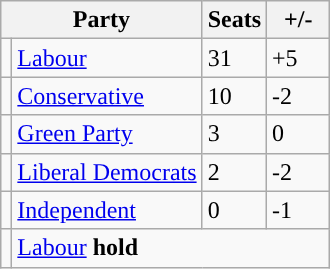<table class="wikitable">
<tr>
<th colspan="2">Party</th>
<th>Seats</th>
<th>  +/-  </th>
</tr>
<tr>
<td style="background-color: "></td>
<td><a href='#'>Labour</a></td>
<td>31</td>
<td>+5</td>
</tr>
<tr>
<td style="background-color: "></td>
<td><a href='#'>Conservative</a></td>
<td>10</td>
<td>-2</td>
</tr>
<tr>
<td style="background-color: "></td>
<td><a href='#'>Green Party</a></td>
<td>3</td>
<td>0</td>
</tr>
<tr>
<td style="background-color: "></td>
<td><a href='#'>Liberal Democrats</a></td>
<td>2</td>
<td>-2</td>
</tr>
<tr>
<td style="background-color: "></td>
<td><a href='#'>Independent</a></td>
<td>0</td>
<td>-1</td>
</tr>
<tr>
<td style="background-color: "></td>
<td colspan="3"><a href='#'>Labour</a> <strong>hold</strong></td>
</tr>
</table>
